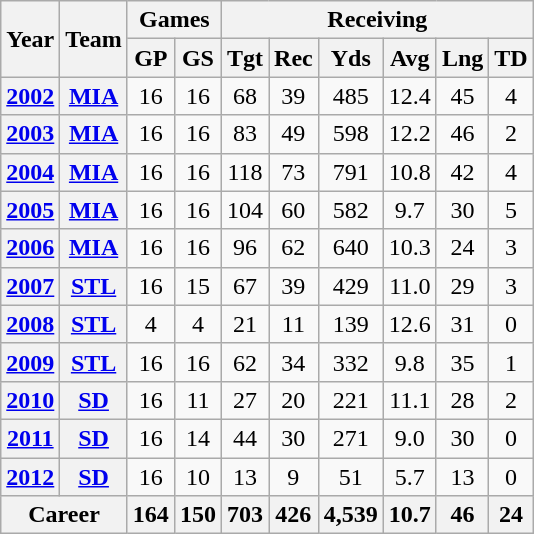<table class="wikitable" style="text-align: center;">
<tr>
<th rowspan="2">Year</th>
<th rowspan="2">Team</th>
<th colspan="2">Games</th>
<th colspan="6">Receiving</th>
</tr>
<tr>
<th>GP</th>
<th>GS</th>
<th>Tgt</th>
<th>Rec</th>
<th>Yds</th>
<th>Avg</th>
<th>Lng</th>
<th>TD</th>
</tr>
<tr>
<th><a href='#'>2002</a></th>
<th><a href='#'>MIA</a></th>
<td>16</td>
<td>16</td>
<td>68</td>
<td>39</td>
<td>485</td>
<td>12.4</td>
<td>45</td>
<td>4</td>
</tr>
<tr>
<th><a href='#'>2003</a></th>
<th><a href='#'>MIA</a></th>
<td>16</td>
<td>16</td>
<td>83</td>
<td>49</td>
<td>598</td>
<td>12.2</td>
<td>46</td>
<td>2</td>
</tr>
<tr>
<th><a href='#'>2004</a></th>
<th><a href='#'>MIA</a></th>
<td>16</td>
<td>16</td>
<td>118</td>
<td>73</td>
<td>791</td>
<td>10.8</td>
<td>42</td>
<td>4</td>
</tr>
<tr>
<th><a href='#'>2005</a></th>
<th><a href='#'>MIA</a></th>
<td>16</td>
<td>16</td>
<td>104</td>
<td>60</td>
<td>582</td>
<td>9.7</td>
<td>30</td>
<td>5</td>
</tr>
<tr>
<th><a href='#'>2006</a></th>
<th><a href='#'>MIA</a></th>
<td>16</td>
<td>16</td>
<td>96</td>
<td>62</td>
<td>640</td>
<td>10.3</td>
<td>24</td>
<td>3</td>
</tr>
<tr>
<th><a href='#'>2007</a></th>
<th><a href='#'>STL</a></th>
<td>16</td>
<td>15</td>
<td>67</td>
<td>39</td>
<td>429</td>
<td>11.0</td>
<td>29</td>
<td>3</td>
</tr>
<tr>
<th><a href='#'>2008</a></th>
<th><a href='#'>STL</a></th>
<td>4</td>
<td>4</td>
<td>21</td>
<td>11</td>
<td>139</td>
<td>12.6</td>
<td>31</td>
<td>0</td>
</tr>
<tr>
<th><a href='#'>2009</a></th>
<th><a href='#'>STL</a></th>
<td>16</td>
<td>16</td>
<td>62</td>
<td>34</td>
<td>332</td>
<td>9.8</td>
<td>35</td>
<td>1</td>
</tr>
<tr>
<th><a href='#'>2010</a></th>
<th><a href='#'>SD</a></th>
<td>16</td>
<td>11</td>
<td>27</td>
<td>20</td>
<td>221</td>
<td>11.1</td>
<td>28</td>
<td>2</td>
</tr>
<tr>
<th><a href='#'>2011</a></th>
<th><a href='#'>SD</a></th>
<td>16</td>
<td>14</td>
<td>44</td>
<td>30</td>
<td>271</td>
<td>9.0</td>
<td>30</td>
<td>0</td>
</tr>
<tr>
<th><a href='#'>2012</a></th>
<th><a href='#'>SD</a></th>
<td>16</td>
<td>10</td>
<td>13</td>
<td>9</td>
<td>51</td>
<td>5.7</td>
<td>13</td>
<td>0</td>
</tr>
<tr>
<th colspan="2">Career</th>
<th>164</th>
<th>150</th>
<th>703</th>
<th>426</th>
<th>4,539</th>
<th>10.7</th>
<th>46</th>
<th>24</th>
</tr>
</table>
